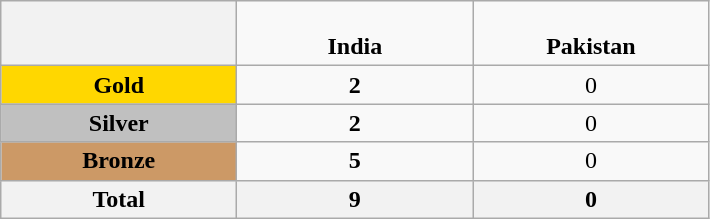<table class="wikitable" style="text-align:center">
<tr>
<th style="width:150px;"></th>
<td style="width:150px;" style="background-color:#0044AA"><span><br><strong>India</strong></span></td>
<td style="width:150px;"style="background-color:green"><span><br><strong>Pakistan</strong></span></td>
</tr>
<tr>
<td style="background:gold"><strong>Gold</strong></td>
<td><strong>2</strong></td>
<td>0</td>
</tr>
<tr>
<td style="background:silver"><strong>Silver</strong></td>
<td><strong>2</strong></td>
<td>0</td>
</tr>
<tr>
<td style="background:#cc9966"><strong>Bronze</strong></td>
<td><strong>5</strong></td>
<td>0</td>
</tr>
<tr>
<th>Total</th>
<th><strong>9</strong></th>
<th>0</th>
</tr>
</table>
